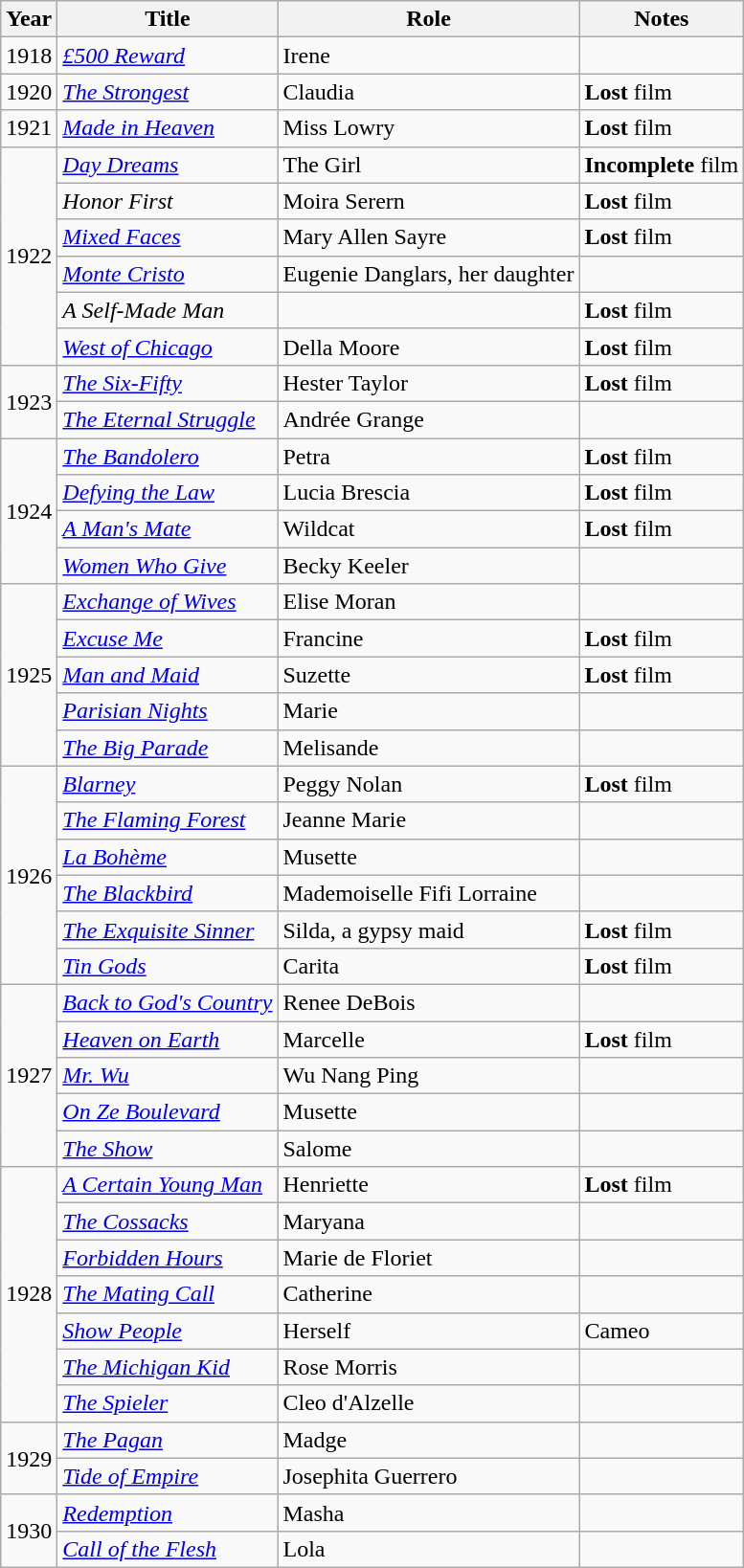<table class="wikitable sortable">
<tr>
<th>Year</th>
<th>Title</th>
<th>Role</th>
<th class="unsortable">Notes</th>
</tr>
<tr>
<td>1918</td>
<td><em><a href='#'>£500 Reward</a></em></td>
<td>Irene</td>
<td></td>
</tr>
<tr>
<td>1920</td>
<td><em><a href='#'>The Strongest</a></em></td>
<td>Claudia</td>
<td><strong>Lost</strong> film</td>
</tr>
<tr>
<td>1921</td>
<td><em><a href='#'>Made in Heaven</a></em></td>
<td>Miss Lowry</td>
<td><strong>Lost</strong> film</td>
</tr>
<tr>
<td rowspan=6>1922</td>
<td><em><a href='#'>Day Dreams</a></em></td>
<td>The Girl</td>
<td><strong>Incomplete</strong> film</td>
</tr>
<tr>
<td><em>Honor First</em></td>
<td>Moira Serern</td>
<td><strong>Lost</strong> film</td>
</tr>
<tr>
<td><em><a href='#'>Mixed Faces</a></em></td>
<td>Mary Allen Sayre</td>
<td><strong>Lost</strong> film</td>
</tr>
<tr>
<td><em><a href='#'>Monte Cristo</a></em></td>
<td>Eugenie Danglars, her daughter</td>
<td></td>
</tr>
<tr>
<td><em>A Self-Made Man</em></td>
<td></td>
<td><strong>Lost</strong> film</td>
</tr>
<tr>
<td><em><a href='#'>West of Chicago</a></em></td>
<td>Della Moore</td>
<td><strong>Lost</strong> film</td>
</tr>
<tr>
<td rowspan=2>1923</td>
<td><em><a href='#'>The Six-Fifty</a></em></td>
<td>Hester Taylor</td>
<td><strong>Lost</strong> film</td>
</tr>
<tr>
<td><em><a href='#'>The Eternal Struggle</a></em></td>
<td>Andrée Grange</td>
<td></td>
</tr>
<tr>
<td rowspan=4>1924</td>
<td><em><a href='#'>The Bandolero</a></em></td>
<td>Petra</td>
<td><strong>Lost</strong> film</td>
</tr>
<tr>
<td><em><a href='#'>Defying the Law</a></em></td>
<td>Lucia Brescia</td>
<td><strong>Lost</strong> film</td>
</tr>
<tr>
<td><em><a href='#'>A Man's Mate</a></em></td>
<td>Wildcat</td>
<td><strong>Lost</strong> film</td>
</tr>
<tr>
<td><em><a href='#'>Women Who Give</a></em></td>
<td>Becky Keeler</td>
<td></td>
</tr>
<tr>
<td rowspan=5>1925</td>
<td><em><a href='#'>Exchange of Wives</a></em></td>
<td>Elise Moran</td>
<td></td>
</tr>
<tr>
<td><em><a href='#'>Excuse Me</a></em></td>
<td>Francine</td>
<td><strong>Lost</strong> film</td>
</tr>
<tr>
<td><em><a href='#'>Man and Maid</a></em></td>
<td>Suzette</td>
<td><strong>Lost</strong> film</td>
</tr>
<tr>
<td><em><a href='#'>Parisian Nights</a></em></td>
<td>Marie</td>
<td></td>
</tr>
<tr>
<td><em><a href='#'>The Big Parade</a></em></td>
<td>Melisande</td>
<td></td>
</tr>
<tr>
<td rowspan=6>1926</td>
<td><em><a href='#'>Blarney</a></em></td>
<td>Peggy Nolan</td>
<td><strong>Lost</strong> film</td>
</tr>
<tr>
<td><em><a href='#'>The Flaming Forest</a></em></td>
<td>Jeanne Marie</td>
<td></td>
</tr>
<tr>
<td><em><a href='#'>La Bohème</a></em></td>
<td>Musette</td>
<td></td>
</tr>
<tr>
<td><em><a href='#'>The Blackbird</a></em></td>
<td>Mademoiselle Fifi Lorraine</td>
<td></td>
</tr>
<tr>
<td><em><a href='#'>The Exquisite Sinner</a></em></td>
<td>Silda, a gypsy maid</td>
<td><strong>Lost</strong> film</td>
</tr>
<tr>
<td><em><a href='#'>Tin Gods</a></em></td>
<td>Carita</td>
<td><strong>Lost</strong> film</td>
</tr>
<tr>
<td rowspan=5>1927</td>
<td><em><a href='#'>Back to God's Country</a></em></td>
<td>Renee DeBois</td>
<td></td>
</tr>
<tr>
<td><em><a href='#'>Heaven on Earth</a></em></td>
<td>Marcelle</td>
<td><strong>Lost</strong> film</td>
</tr>
<tr>
<td><em><a href='#'>Mr. Wu</a></em></td>
<td>Wu Nang Ping</td>
<td></td>
</tr>
<tr>
<td><em><a href='#'>On Ze Boulevard</a></em></td>
<td>Musette</td>
<td></td>
</tr>
<tr>
<td><em><a href='#'>The Show</a></em></td>
<td>Salome</td>
<td></td>
</tr>
<tr>
<td rowspan=7>1928</td>
<td><em><a href='#'>A Certain Young Man</a></em></td>
<td>Henriette</td>
<td><strong>Lost</strong> film</td>
</tr>
<tr>
<td><em><a href='#'>The Cossacks</a></em></td>
<td>Maryana</td>
<td></td>
</tr>
<tr>
<td><em><a href='#'>Forbidden Hours</a></em></td>
<td>Marie de Floriet</td>
<td></td>
</tr>
<tr>
<td><em><a href='#'>The Mating Call</a></em></td>
<td>Catherine</td>
<td></td>
</tr>
<tr>
<td><em><a href='#'>Show People</a></em></td>
<td>Herself</td>
<td>Cameo</td>
</tr>
<tr>
<td><em><a href='#'>The Michigan Kid</a></em></td>
<td>Rose Morris</td>
<td></td>
</tr>
<tr>
<td><em><a href='#'>The Spieler</a></em></td>
<td>Cleo d'Alzelle</td>
<td></td>
</tr>
<tr>
<td rowspan=2>1929</td>
<td><em><a href='#'>The Pagan</a></em></td>
<td>Madge</td>
<td></td>
</tr>
<tr>
<td><em><a href='#'>Tide of Empire</a></em></td>
<td>Josephita Guerrero</td>
<td></td>
</tr>
<tr>
<td rowspan=2>1930</td>
<td><em><a href='#'>Redemption</a></em></td>
<td>Masha</td>
<td></td>
</tr>
<tr>
<td><em><a href='#'>Call of the Flesh</a></em></td>
<td>Lola</td>
<td></td>
</tr>
</table>
